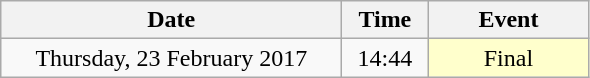<table class = "wikitable" style="text-align:center;">
<tr>
<th width=220>Date</th>
<th width=50>Time</th>
<th width=100>Event</th>
</tr>
<tr>
<td>Thursday, 23 February 2017</td>
<td>14:44</td>
<td bgcolor=ffffcc>Final</td>
</tr>
</table>
